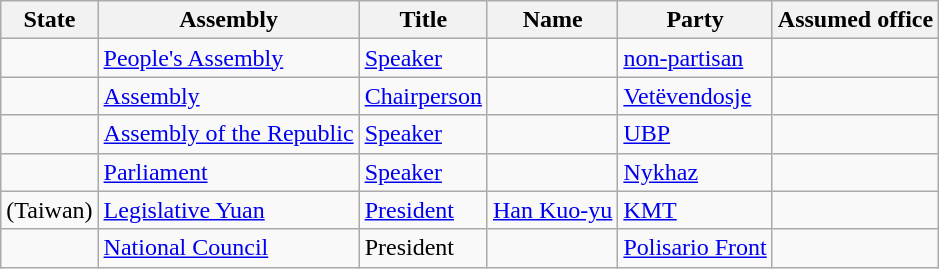<table class="sortable wikitable">
<tr>
<th>State</th>
<th>Assembly</th>
<th>Title</th>
<th>Name</th>
<th>Party</th>
<th>Assumed office</th>
</tr>
<tr>
<td></td>
<td><a href='#'>People's Assembly</a></td>
<td><a href='#'>Speaker</a></td>
<td></td>
<td><a href='#'>non-partisan</a></td>
<td></td>
</tr>
<tr>
<td></td>
<td><a href='#'>Assembly</a></td>
<td><a href='#'>Chairperson</a></td>
<td></td>
<td><a href='#'>Vetëvendosje</a></td>
<td></td>
</tr>
<tr>
<td></td>
<td><a href='#'>Assembly of the Republic</a></td>
<td><a href='#'>Speaker</a></td>
<td></td>
<td><a href='#'>UBP</a></td>
<td></td>
</tr>
<tr>
<td></td>
<td><a href='#'>Parliament</a></td>
<td><a href='#'>Speaker</a></td>
<td></td>
<td><a href='#'>Nykhaz</a></td>
<td></td>
</tr>
<tr>
<td> (Taiwan)</td>
<td><a href='#'>Legislative Yuan</a></td>
<td><a href='#'>President</a></td>
<td><span><a href='#'>Han Kuo-yu</a></span></td>
<td><a href='#'>KMT</a></td>
<td></td>
</tr>
<tr>
<td></td>
<td><a href='#'>National Council</a></td>
<td>President</td>
<td></td>
<td><a href='#'>Polisario Front</a></td>
<td></td>
</tr>
</table>
